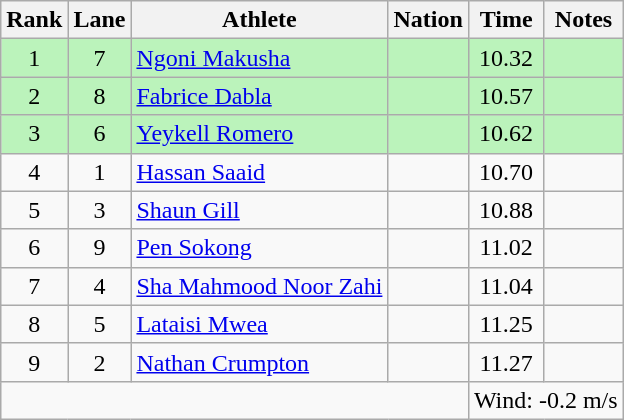<table class="wikitable sortable" style="text-align:center;">
<tr>
<th>Rank</th>
<th>Lane</th>
<th>Athlete</th>
<th>Nation</th>
<th>Time</th>
<th>Notes</th>
</tr>
<tr bgcolor="#bbf3bb">
<td>1</td>
<td>7</td>
<td align="left"><a href='#'>Ngoni Makusha</a></td>
<td align="left"></td>
<td>10.32</td>
<td></td>
</tr>
<tr bgcolor="#bbf3bb">
<td>2</td>
<td>8</td>
<td align="left"><a href='#'>Fabrice Dabla</a></td>
<td align="left"></td>
<td>10.57</td>
<td></td>
</tr>
<tr bgcolor="#bbf3bb">
<td>3</td>
<td>6</td>
<td align="left"><a href='#'>Yeykell Romero</a></td>
<td align="left"></td>
<td>10.62</td>
<td></td>
</tr>
<tr>
<td>4</td>
<td>1</td>
<td align="left"><a href='#'>Hassan Saaid</a></td>
<td align="left"></td>
<td>10.70</td>
<td></td>
</tr>
<tr>
<td>5</td>
<td>3</td>
<td align="left"><a href='#'>Shaun Gill</a></td>
<td align="left"></td>
<td>10.88</td>
<td></td>
</tr>
<tr>
<td>6</td>
<td>9</td>
<td align="left"><a href='#'>Pen Sokong</a></td>
<td align="left"></td>
<td>11.02</td>
<td></td>
</tr>
<tr>
<td>7</td>
<td>4</td>
<td align="left"><a href='#'>Sha Mahmood Noor Zahi</a></td>
<td align="left"></td>
<td>11.04</td>
<td></td>
</tr>
<tr>
<td>8</td>
<td>5</td>
<td align="left"><a href='#'>Lataisi Mwea</a></td>
<td align="left"></td>
<td>11.25</td>
<td></td>
</tr>
<tr>
<td>9</td>
<td>2</td>
<td align="left"><a href='#'>Nathan Crumpton</a></td>
<td align="left"></td>
<td>11.27</td>
<td></td>
</tr>
<tr class="sortbottom">
<td colspan=4></td>
<td colspan="3" style="text-align:left;">Wind: -0.2 m/s</td>
</tr>
</table>
